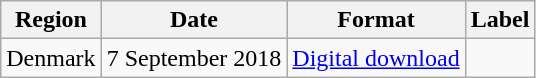<table class=wikitable>
<tr>
<th>Region</th>
<th>Date</th>
<th>Format</th>
<th>Label</th>
</tr>
<tr>
<td>Denmark</td>
<td>7 September 2018</td>
<td><a href='#'>Digital download</a></td>
<td></td>
</tr>
</table>
